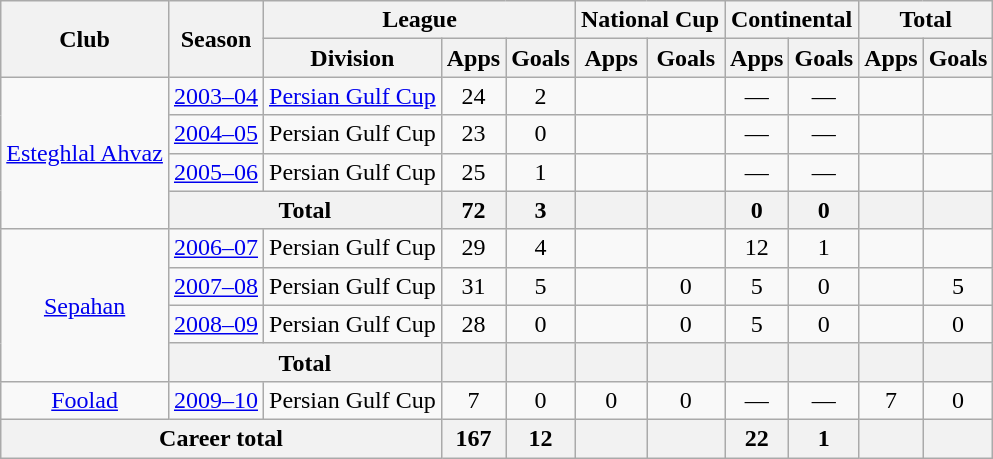<table class="wikitable" style="text-align:center">
<tr>
<th rowspan="2">Club</th>
<th rowspan="2">Season</th>
<th colspan="3">League</th>
<th colspan="2">National Cup</th>
<th colspan="2">Continental</th>
<th colspan="2">Total</th>
</tr>
<tr>
<th>Division</th>
<th>Apps</th>
<th>Goals</th>
<th>Apps</th>
<th>Goals</th>
<th>Apps</th>
<th>Goals</th>
<th>Apps</th>
<th>Goals</th>
</tr>
<tr>
<td rowspan="4"><a href='#'>Esteghlal Ahvaz</a></td>
<td><a href='#'>2003–04</a></td>
<td><a href='#'>Persian Gulf Cup</a></td>
<td>24</td>
<td>2</td>
<td></td>
<td></td>
<td>—</td>
<td>—</td>
<td></td>
<td></td>
</tr>
<tr>
<td><a href='#'>2004–05</a></td>
<td>Persian Gulf Cup</td>
<td>23</td>
<td>0</td>
<td></td>
<td></td>
<td>—</td>
<td>—</td>
<td></td>
<td></td>
</tr>
<tr>
<td><a href='#'>2005–06</a></td>
<td>Persian Gulf Cup</td>
<td>25</td>
<td>1</td>
<td></td>
<td></td>
<td>—</td>
<td>—</td>
<td></td>
<td></td>
</tr>
<tr>
<th colspan="2">Total</th>
<th>72</th>
<th>3</th>
<th></th>
<th></th>
<th>0</th>
<th>0</th>
<th></th>
<th></th>
</tr>
<tr>
<td rowspan="4"><a href='#'>Sepahan</a></td>
<td><a href='#'>2006–07</a></td>
<td>Persian Gulf Cup</td>
<td>29</td>
<td>4</td>
<td></td>
<td></td>
<td>12</td>
<td>1</td>
<td></td>
<td></td>
</tr>
<tr>
<td><a href='#'>2007–08</a></td>
<td>Persian Gulf Cup</td>
<td>31</td>
<td>5</td>
<td></td>
<td>0</td>
<td>5</td>
<td>0</td>
<td></td>
<td>5</td>
</tr>
<tr>
<td><a href='#'>2008–09</a></td>
<td>Persian Gulf Cup</td>
<td>28</td>
<td>0</td>
<td></td>
<td>0</td>
<td>5</td>
<td>0</td>
<td></td>
<td>0</td>
</tr>
<tr>
<th colspan="2">Total</th>
<th></th>
<th></th>
<th></th>
<th></th>
<th></th>
<th></th>
<th></th>
<th></th>
</tr>
<tr>
<td rowspan="1"><a href='#'>Foolad</a></td>
<td><a href='#'>2009–10</a></td>
<td>Persian Gulf Cup</td>
<td>7</td>
<td>0</td>
<td>0</td>
<td>0</td>
<td>—</td>
<td>—</td>
<td>7</td>
<td>0</td>
</tr>
<tr>
<th colspan="3">Career total</th>
<th>167</th>
<th>12</th>
<th></th>
<th></th>
<th>22</th>
<th>1</th>
<th></th>
<th></th>
</tr>
</table>
